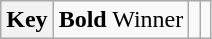<table class="wikitable">
<tr>
<th>Key</th>
<td><strong>Bold</strong> Winner</td>
<td></td>
<td></td>
</tr>
</table>
